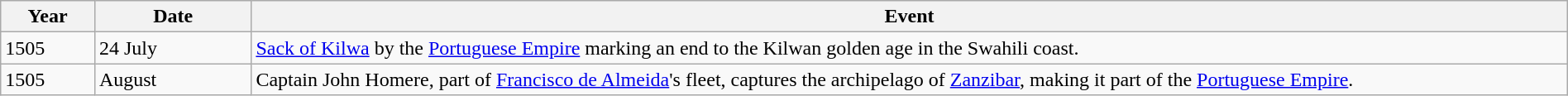<table class="wikitable" width="100%">
<tr>
<th style="width:6%">Year</th>
<th style="width:10%">Date</th>
<th>Event</th>
</tr>
<tr>
<td>1505</td>
<td>24 July</td>
<td><a href='#'>Sack of Kilwa</a> by the <a href='#'>Portuguese Empire</a> marking an end to the Kilwan golden age in the Swahili coast. </td>
</tr>
<tr>
<td>1505</td>
<td>August</td>
<td>Captain John Homere, part of <a href='#'>Francisco de Almeida</a>'s fleet, captures the archipelago of <a href='#'>Zanzibar</a>, making it part of the <a href='#'>Portuguese Empire</a>.</td>
</tr>
</table>
